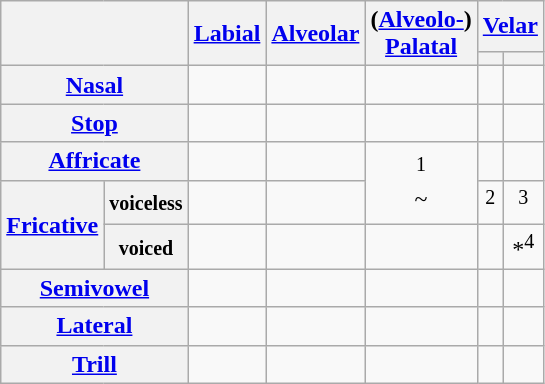<table class="wikitable" style="text-align: center;">
<tr>
<th colspan="2" rowspan="2"></th>
<th rowspan="2"><a href='#'>Labial</a></th>
<th rowspan="2"><a href='#'>Alveolar</a></th>
<th rowspan="2">(<a href='#'>Alveolo-</a>)<br><a href='#'>Palatal</a></th>
<th colspan="2"><a href='#'>Velar</a></th>
</tr>
<tr>
<th></th>
<th></th>
</tr>
<tr>
<th colspan="2"><a href='#'>Nasal</a></th>
<td></td>
<td></td>
<td></td>
<td></td>
<td></td>
</tr>
<tr>
<th colspan="2"><a href='#'>Stop</a></th>
<td></td>
<td></td>
<td></td>
<td></td>
<td></td>
</tr>
<tr>
<th colspan="2"><a href='#'>Affricate</a></th>
<td></td>
<td></td>
<td rowspan="2"><sup>1</sup><br>~<br></td>
<td></td>
<td></td>
</tr>
<tr>
<th rowspan="2"><a href='#'>Fricative</a></th>
<th><small>voiceless</small></th>
<td></td>
<td></td>
<td><sup>2</sup></td>
<td><sup>3</sup></td>
</tr>
<tr>
<th><small>voiced</small></th>
<td></td>
<td></td>
<td></td>
<td></td>
<td>*<sup>4</sup></td>
</tr>
<tr>
<th colspan="2"><a href='#'>Semivowel</a></th>
<td></td>
<td></td>
<td></td>
<td></td>
<td></td>
</tr>
<tr>
<th colspan="2"><a href='#'>Lateral</a></th>
<td></td>
<td></td>
<td></td>
<td></td>
<td></td>
</tr>
<tr>
<th colspan="2"><a href='#'>Trill</a></th>
<td></td>
<td></td>
<td></td>
<td></td>
<td></td>
</tr>
</table>
